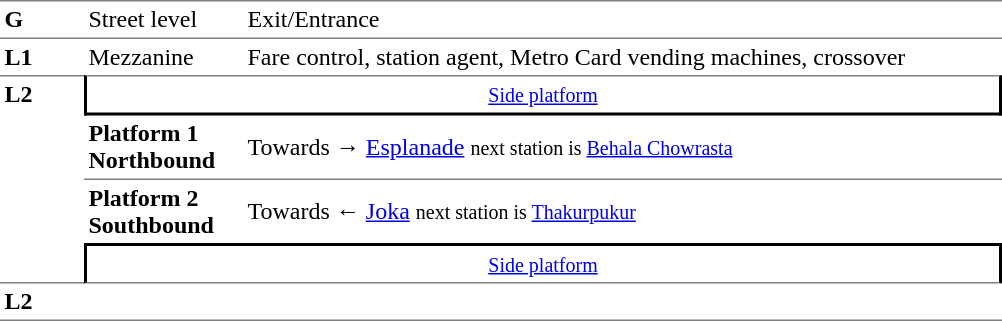<table cellpadding="3" cellspacing="0" border="0">
<tr>
<td valign="top" width="50" style="border-bottom:solid 1px gray;border-top:solid 1px gray;"><strong>G</strong></td>
<td valign="top" width="100" style="border-top:solid 1px gray;border-bottom:solid 1px gray;">Street level</td>
<td valign="top" width="500" style="border-top:solid 1px gray;border-bottom:solid 1px gray;">Exit/Entrance</td>
</tr>
<tr>
<td valign="top"><strong>L1</strong></td>
<td valign="top">Mezzanine</td>
<td valign="top">Fare control, station agent, Metro Card vending machines, crossover</td>
</tr>
<tr>
<td rowspan="4" valign="top" width="50" style="border-top:solid 1px gray;border-bottom:solid 1px gray;"><strong>L2</strong></td>
<td colspan="2" style="border-top:solid 1px gray;border-right:solid 2px black;border-left:solid 2px black;border-bottom:solid 2px black;text-align:center;"><small><a href='#'>Side platform</a></small></td>
</tr>
<tr>
<td width="100" style="border-bottom:solid 1px gray;"><span><strong>Platform 1</strong><br><strong>Northbound</strong></span></td>
<td width="500" style="border-bottom:solid 1px gray;">Towards → <a href='#'>Esplanade</a> <small>next station is <a href='#'>Behala Chowrasta</a></small></td>
</tr>
<tr>
<td><span><strong>Platform 2</strong><br><strong>Southbound</strong></span></td>
<td>Towards ← <a href='#'>Joka</a> <small>next station is <a href='#'>Thakurpukur</a></small></td>
</tr>
<tr>
<td colspan="2" align="center" style="border-top:solid 2px black;border-right:solid 2px black;border-left:solid 2px black;border-bottom:solid 1px gray;"><small><a href='#'>Side platform</a></small></td>
</tr>
<tr>
<td rowspan="2" valign="top" width="50" style="border-bottom:solid 1px gray;"><strong>L2</strong></td>
<td width="100" style="border-bottom:solid 1px gray;"></td>
<td width="500" style="border-bottom:solid 1px gray;"></td>
</tr>
<tr>
</tr>
</table>
